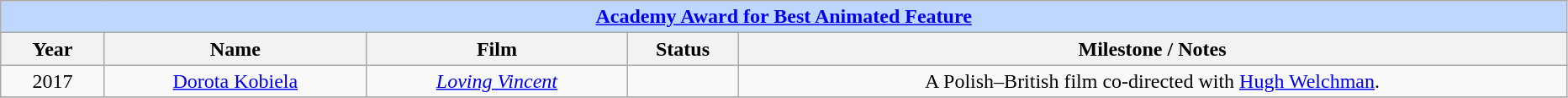<table class="wikitable" style="text-align: center">
<tr ---- bgcolor="#bfd7ff">
<td colspan=5 align=center><strong><a href='#'>Academy Award for Best Animated Feature</a></strong></td>
</tr>
<tr ---- bgcolor="#ebf5ff">
<th width="75">Year</th>
<th width="200">Name</th>
<th width="200">Film</th>
<th width="80">Status</th>
<th width="650">Milestone / Notes</th>
</tr>
<tr>
<td>2017</td>
<td><a href='#'>Dorota Kobiela</a></td>
<td><em><a href='#'>Loving Vincent</a></em></td>
<td></td>
<td>A Polish–British film co-directed with <a href='#'>Hugh Welchman</a>.</td>
</tr>
<tr>
</tr>
</table>
